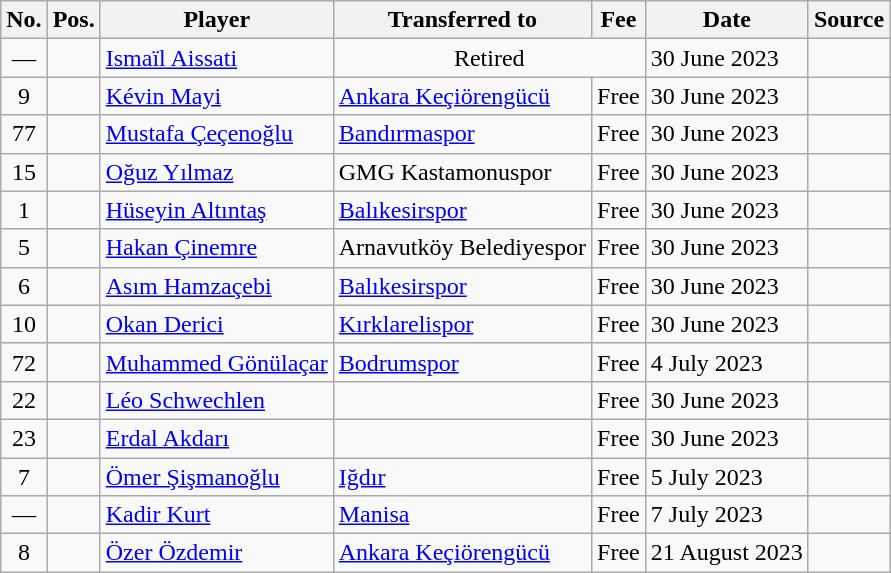<table class="wikitable plainrowheaders sortable">
<tr>
<th>No.</th>
<th>Pos.</th>
<th>Player</th>
<th>Transferred to</th>
<th>Fee</th>
<th>Date</th>
<th>Source</th>
</tr>
<tr>
<td align=center>—</td>
<td align=center></td>
<td> <a href='#'>Ismaïl Aissati</a></td>
<td colspan="2" align=center>Retired</td>
<td>30 June 2023</td>
<td></td>
</tr>
<tr>
<td align=center>9</td>
<td align=center></td>
<td> <a href='#'>Kévin Mayi</a></td>
<td> <a href='#'>Ankara Keçiörengücü</a></td>
<td>Free</td>
<td>30 June 2023</td>
<td align=center></td>
</tr>
<tr>
<td align=center>77</td>
<td align=center></td>
<td> <a href='#'>Mustafa Çeçenoğlu</a></td>
<td> <a href='#'>Bandırmaspor</a></td>
<td>Free</td>
<td>30 June 2023</td>
<td align=center></td>
</tr>
<tr>
<td align=center>15</td>
<td align=center></td>
<td> <a href='#'>Oğuz Yılmaz</a></td>
<td> GMG Kastamonuspor</td>
<td>Free</td>
<td>30 June 2023</td>
<td></td>
</tr>
<tr>
<td align=center>1</td>
<td align=center></td>
<td> <a href='#'>Hüseyin Altıntaş</a></td>
<td> <a href='#'>Balıkesirspor</a></td>
<td>Free</td>
<td>30 June 2023</td>
<td></td>
</tr>
<tr>
<td align=center>5</td>
<td align=center></td>
<td> <a href='#'>Hakan Çinemre</a></td>
<td> Arnavutköy Belediyespor</td>
<td>Free</td>
<td>30 June 2023</td>
<td align=center></td>
</tr>
<tr>
<td align=center>6</td>
<td align=center></td>
<td> <a href='#'>Asım Hamzaçebi</a></td>
<td> <a href='#'>Balıkesirspor</a></td>
<td>Free</td>
<td>30 June 2023</td>
<td></td>
</tr>
<tr>
<td align=center>10</td>
<td align=center></td>
<td> <a href='#'>Okan Derici</a></td>
<td> <a href='#'>Kırklarelispor</a></td>
<td>Free</td>
<td>30 June 2023</td>
<td align=center></td>
</tr>
<tr>
<td align=center>72</td>
<td align=center></td>
<td> <a href='#'>Muhammed Gönülaçar</a></td>
<td> <a href='#'>Bodrumspor</a></td>
<td>Free</td>
<td>4 July 2023</td>
<td align=center></td>
</tr>
<tr>
<td align=center>22</td>
<td align=center></td>
<td> <a href='#'>Léo Schwechlen</a></td>
<td></td>
<td>Free</td>
<td>30 June 2023</td>
<td></td>
</tr>
<tr>
<td align=center>23</td>
<td align=center></td>
<td> <a href='#'>Erdal Akdarı</a></td>
<td></td>
<td>Free</td>
<td>30 June 2023</td>
<td></td>
</tr>
<tr>
<td align=center>7</td>
<td align=center></td>
<td> <a href='#'>Ömer Şişmanoğlu</a></td>
<td> <a href='#'>Iğdır</a></td>
<td>Free</td>
<td>5 July 2023</td>
<td align=center></td>
</tr>
<tr>
<td align=center>—</td>
<td align=center></td>
<td> <a href='#'>Kadir Kurt</a></td>
<td> <a href='#'>Manisa</a></td>
<td>Free</td>
<td>7 July 2023</td>
<td align=center></td>
</tr>
<tr>
<td align=center>8</td>
<td align=center></td>
<td> <a href='#'>Özer Özdemir</a></td>
<td> <a href='#'>Ankara Keçiörengücü</a></td>
<td>Free</td>
<td>21 August 2023</td>
<td align=center></td>
</tr>
</table>
